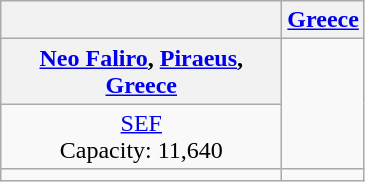<table class="wikitable" style="text-align:center;">
<tr>
<th></th>
<th><a href='#'>Greece</a></th>
</tr>
<tr>
<th width=180><a href='#'>Neo Faliro</a>, <a href='#'>Piraeus</a>, <a href='#'>Greece</a></th>
<td rowspan=2></td>
</tr>
<tr>
<td><a href='#'>SEF</a><br>Capacity: 11,640</td>
</tr>
<tr>
<td></td>
</tr>
</table>
